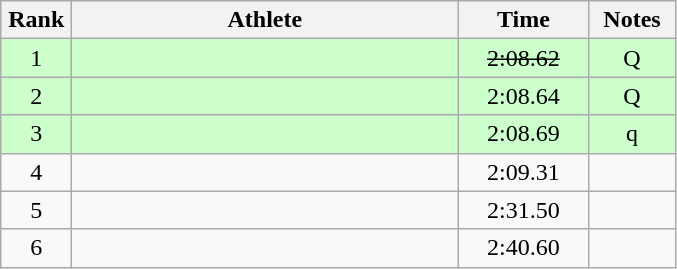<table class="wikitable" style="text-align:center">
<tr>
<th width=40>Rank</th>
<th width=250>Athlete</th>
<th width=80>Time</th>
<th width=50>Notes</th>
</tr>
<tr bgcolor="ccffcc">
<td>1</td>
<td align=left></td>
<td><s>2:08.62</s></td>
<td>Q</td>
</tr>
<tr bgcolor="ccffcc">
<td>2</td>
<td align=left></td>
<td>2:08.64</td>
<td>Q</td>
</tr>
<tr bgcolor="ccffcc">
<td>3</td>
<td align=left></td>
<td>2:08.69</td>
<td>q</td>
</tr>
<tr>
<td>4</td>
<td align=left></td>
<td>2:09.31</td>
<td></td>
</tr>
<tr>
<td>5</td>
<td align=left></td>
<td>2:31.50</td>
<td></td>
</tr>
<tr>
<td>6</td>
<td align=left></td>
<td>2:40.60</td>
<td></td>
</tr>
</table>
